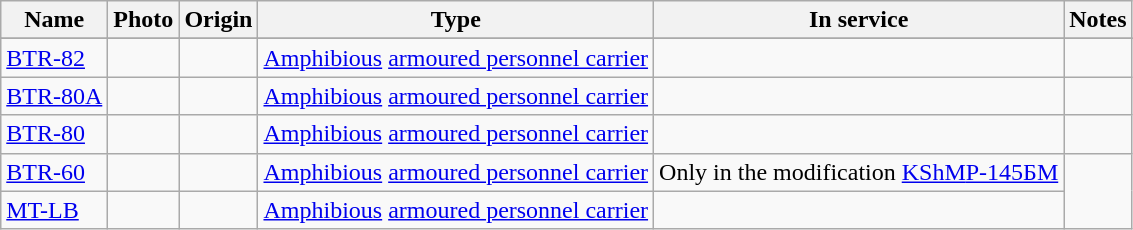<table class="wikitable">
<tr>
<th style="text-align:center;">Name</th>
<th style="text-align:l center;">Photo</th>
<th style="text-align: center;">Origin</th>
<th style="text-align:l center;">Type</th>
<th style="text-align:l center;">In service</th>
<th style="text-align: center;">Notes</th>
</tr>
<tr>
</tr>
<tr>
<td><a href='#'>BTR-82</a></td>
<td></td>
<td></td>
<td><a href='#'>Amphibious</a> <a href='#'>armoured personnel carrier</a></td>
<td></td>
<td></td>
</tr>
<tr>
<td><a href='#'>BTR-80A</a></td>
<td></td>
<td></td>
<td><a href='#'>Amphibious</a> <a href='#'>armoured personnel carrier</a></td>
<td></td>
<td></td>
</tr>
<tr>
<td><a href='#'>BTR-80</a></td>
<td></td>
<td></td>
<td><a href='#'>Amphibious</a> <a href='#'>armoured personnel carrier</a></td>
<td></td>
<td></td>
</tr>
<tr>
<td><a href='#'>BTR-60</a></td>
<td></td>
<td></td>
<td><a href='#'>Amphibious</a> <a href='#'>armoured personnel carrier</a></td>
<td>Only in the modification <a href='#'>KShM</a><a href='#'>Р-145БМ</a></td>
</tr>
<tr>
<td><a href='#'>MT-LB</a></td>
<td></td>
<td></td>
<td><a href='#'>Amphibious</a> <a href='#'>armoured personnel carrier</a></td>
<td></td>
</tr>
</table>
